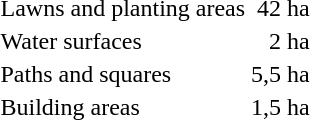<table style="text-align:right">
<tr>
<td style="text-align:left">Lawns and planting areas</td>
<td>42 ha</td>
</tr>
<tr>
<td style="text-align:left">Water surfaces</td>
<td>2 ha</td>
</tr>
<tr>
<td style="text-align:left">Paths and squares</td>
<td>5,5 ha</td>
</tr>
<tr>
<td style="text-align:left">Building areas</td>
<td>1,5 ha</td>
</tr>
<tr>
</tr>
</table>
